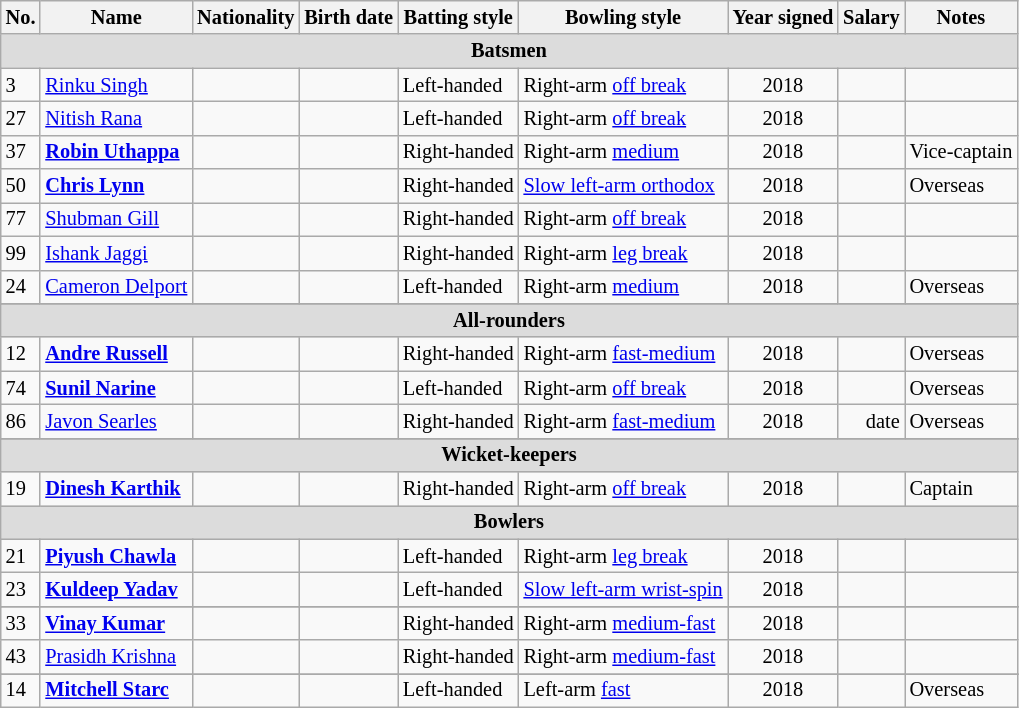<table class="wikitable"  style="font-size:85%;">
<tr>
<th style="text-align:center;">No.</th>
<th style="text-align:center;">Name</th>
<th style="text-align:center;">Nationality</th>
<th style="text-align:center;">Birth date</th>
<th style="text-align:center;">Batting style</th>
<th style="text-align:center;">Bowling style</th>
<th style="text-align:center;">Year signed</th>
<th style="text-align:center;">Salary</th>
<th style="text-align:center;">Notes</th>
</tr>
<tr>
<th colspan="9"  style="background:#dcdcdc; text-align:center;">Batsmen</th>
</tr>
<tr>
<td>3</td>
<td><a href='#'>Rinku Singh</a></td>
<td></td>
<td></td>
<td>Left-handed</td>
<td>Right-arm <a href='#'>off break</a></td>
<td style="text-align:center;">2018</td>
<td style="text-align:right;"></td>
<td></td>
</tr>
<tr>
<td>27</td>
<td><a href='#'>Nitish Rana</a></td>
<td></td>
<td></td>
<td>Left-handed</td>
<td>Right-arm <a href='#'>off break</a></td>
<td style="text-align:center;">2018</td>
<td style="text-align:right;"></td>
<td></td>
</tr>
<tr>
<td>37</td>
<td><strong><a href='#'>Robin Uthappa</a></strong></td>
<td></td>
<td></td>
<td>Right-handed</td>
<td>Right-arm <a href='#'>medium</a></td>
<td style="text-align:center;">2018</td>
<td style="text-align:right;"></td>
<td>Vice-captain</td>
</tr>
<tr>
<td>50</td>
<td><strong><a href='#'>Chris Lynn</a></strong></td>
<td></td>
<td></td>
<td>Right-handed</td>
<td><a href='#'>Slow left-arm orthodox</a></td>
<td style="text-align:center;">2018</td>
<td style="text-align:right;"></td>
<td>Overseas</td>
</tr>
<tr>
<td>77</td>
<td><a href='#'>Shubman Gill</a></td>
<td></td>
<td></td>
<td>Right-handed</td>
<td>Right-arm <a href='#'>off break</a></td>
<td style="text-align:center;">2018</td>
<td style="text-align:right;"></td>
<td></td>
</tr>
<tr>
<td>99</td>
<td><a href='#'>Ishank Jaggi</a></td>
<td></td>
<td></td>
<td>Right-handed</td>
<td>Right-arm <a href='#'>leg break</a></td>
<td style="text-align:center;">2018</td>
<td style="text-align:right;"></td>
<td></td>
</tr>
<tr>
<td>24</td>
<td><a href='#'>Cameron Delport</a></td>
<td></td>
<td></td>
<td>Left-handed</td>
<td>Right-arm <a href='#'>medium</a></td>
<td style="text-align:center;">2018</td>
<td style="text-align:right;"></td>
<td>Overseas</td>
</tr>
<tr>
</tr>
<tr || >
</tr>
<tr>
<th colspan="9"  style="background:#dcdcdc; text-align:center;">All-rounders</th>
</tr>
<tr>
<td>12</td>
<td><strong><a href='#'>Andre Russell</a></strong></td>
<td></td>
<td></td>
<td>Right-handed</td>
<td>Right-arm <a href='#'>fast-medium</a></td>
<td style="text-align:center;">2018</td>
<td style="text-align:right;"></td>
<td>Overseas</td>
</tr>
<tr>
<td>74</td>
<td><strong><a href='#'>Sunil Narine</a></strong></td>
<td></td>
<td></td>
<td>Left-handed</td>
<td>Right-arm <a href='#'>off break</a></td>
<td style="text-align:center;">2018</td>
<td style="text-align:right;"></td>
<td>Overseas</td>
</tr>
<tr>
<td>86</td>
<td><a href='#'>Javon Searles</a></td>
<td></td>
<td></td>
<td>Right-handed</td>
<td>Right-arm <a href='#'>fast-medium</a></td>
<td style="text-align:center;">2018</td>
<td style="text-align:right;">date</td>
<td>Overseas</td>
</tr>
<tr>
</tr>
<tr || >
</tr>
<tr>
<th colspan="9"  style="background:#dcdcdc; text-align:center;">Wicket-keepers</th>
</tr>
<tr>
<td>19</td>
<td><strong><a href='#'>Dinesh Karthik</a></strong></td>
<td></td>
<td></td>
<td>Right-handed</td>
<td>Right-arm <a href='#'>off break</a></td>
<td style="text-align:center;">2018</td>
<td style="text-align:right;"></td>
<td>Captain</td>
</tr>
<tr>
<th colspan="9"  style="background:#dcdcdc; text-align:center;">Bowlers</th>
</tr>
<tr>
<td>21</td>
<td><strong><a href='#'>Piyush Chawla</a></strong></td>
<td></td>
<td></td>
<td>Left-handed</td>
<td>Right-arm <a href='#'>leg break</a></td>
<td style="text-align:center;">2018</td>
<td style="text-align:right;"></td>
<td></td>
</tr>
<tr>
<td>23</td>
<td><strong><a href='#'>Kuldeep Yadav</a></strong></td>
<td></td>
<td></td>
<td>Left-handed</td>
<td><a href='#'>Slow left-arm wrist-spin</a></td>
<td style="text-align:center;">2018</td>
<td style="text-align:right;"></td>
<td></td>
</tr>
<tr>
</tr>
<tr || >
</tr>
<tr>
<td>33</td>
<td><strong><a href='#'>Vinay Kumar</a></strong></td>
<td></td>
<td></td>
<td>Right-handed</td>
<td>Right-arm <a href='#'>medium-fast</a></td>
<td style="text-align:center;">2018</td>
<td style="text-align:right;"></td>
<td></td>
</tr>
<tr>
<td>43</td>
<td><a href='#'>Prasidh Krishna</a></td>
<td></td>
<td></td>
<td>Right-handed</td>
<td>Right-arm <a href='#'>medium-fast</a></td>
<td style="text-align:center;">2018</td>
<td style="text-align:right;"></td>
<td></td>
</tr>
<tr>
</tr>
<tr || >
</tr>
<tr>
<td>14</td>
<td><strong><a href='#'>Mitchell Starc</a></strong></td>
<td></td>
<td></td>
<td>Left-handed</td>
<td>Left-arm <a href='#'>fast</a></td>
<td style="text-align:center;">2018</td>
<td style="text-align:right;"></td>
<td>Overseas</td>
</tr>
</table>
